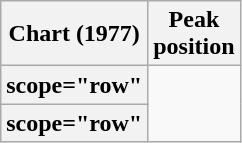<table class="wikitable plainrowheaders sortable">
<tr>
<th scope="col">Chart (1977)</th>
<th scope="col">Peak<br>position</th>
</tr>
<tr>
<th>scope="row" </th>
</tr>
<tr>
<th>scope="row" </th>
</tr>
</table>
